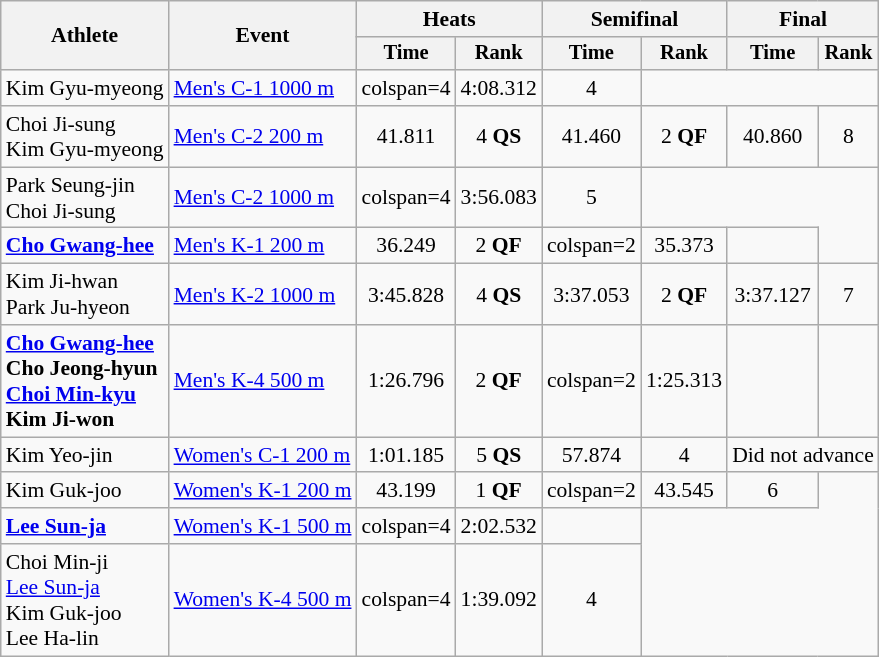<table class=wikitable style=font-size:90%;text-align:center>
<tr>
<th rowspan=2>Athlete</th>
<th rowspan=2>Event</th>
<th colspan=2>Heats</th>
<th colspan=2>Semifinal</th>
<th colspan=2>Final</th>
</tr>
<tr style="font-size:95%">
<th>Time</th>
<th>Rank</th>
<th>Time</th>
<th>Rank</th>
<th>Time</th>
<th>Rank</th>
</tr>
<tr>
<td align=left>Kim Gyu-myeong</td>
<td align=left><a href='#'>Men's C-1 1000 m</a></td>
<td>colspan=4 </td>
<td>4:08.312</td>
<td>4</td>
</tr>
<tr>
<td align=left>Choi Ji-sung<br>Kim Gyu-myeong</td>
<td align=left><a href='#'>Men's C-2 200 m</a></td>
<td>41.811</td>
<td>4 <strong>QS</strong></td>
<td>41.460</td>
<td>2 <strong>QF</strong></td>
<td>40.860</td>
<td>8</td>
</tr>
<tr>
<td align=left>Park Seung-jin<br>Choi Ji-sung</td>
<td align=left><a href='#'>Men's C-2 1000 m</a></td>
<td>colspan=4 </td>
<td>3:56.083</td>
<td>5</td>
</tr>
<tr>
<td align=left><strong><a href='#'>Cho Gwang-hee</a></strong></td>
<td align=left><a href='#'>Men's K-1 200 m</a></td>
<td>36.249</td>
<td>2 <strong>QF</strong></td>
<td>colspan=2 </td>
<td>35.373</td>
<td></td>
</tr>
<tr>
<td align=left>Kim Ji-hwan<br>Park Ju-hyeon</td>
<td align=left><a href='#'>Men's K-2 1000 m</a></td>
<td>3:45.828</td>
<td>4 <strong>QS</strong></td>
<td>3:37.053</td>
<td>2 <strong>QF</strong></td>
<td>3:37.127</td>
<td>7</td>
</tr>
<tr>
<td align=left><strong><a href='#'>Cho Gwang-hee</a><br>Cho Jeong-hyun<br><a href='#'>Choi Min-kyu</a><br>Kim Ji-won</strong></td>
<td align=left><a href='#'>Men's K-4 500 m</a></td>
<td>1:26.796</td>
<td>2 <strong>QF</strong></td>
<td>colspan=2 </td>
<td>1:25.313</td>
<td></td>
</tr>
<tr>
<td align=left>Kim Yeo-jin</td>
<td align=left><a href='#'>Women's C-1 200 m</a></td>
<td>1:01.185</td>
<td>5 <strong>QS</strong></td>
<td>57.874</td>
<td>4</td>
<td colspan=2>Did not advance</td>
</tr>
<tr>
<td align=left>Kim Guk-joo</td>
<td align=left><a href='#'>Women's K-1 200 m</a></td>
<td>43.199</td>
<td>1 <strong>QF</strong></td>
<td>colspan=2 </td>
<td>43.545</td>
<td>6</td>
</tr>
<tr>
<td align=left><strong><a href='#'>Lee Sun-ja</a></strong></td>
<td align=left><a href='#'>Women's K-1 500 m</a></td>
<td>colspan=4 </td>
<td>2:02.532</td>
<td></td>
</tr>
<tr>
<td align=left>Choi Min-ji<br><a href='#'>Lee Sun-ja</a><br>Kim Guk-joo<br>Lee Ha-lin</td>
<td align=left><a href='#'>Women's K-4 500 m</a></td>
<td>colspan=4 </td>
<td>1:39.092</td>
<td>4</td>
</tr>
</table>
